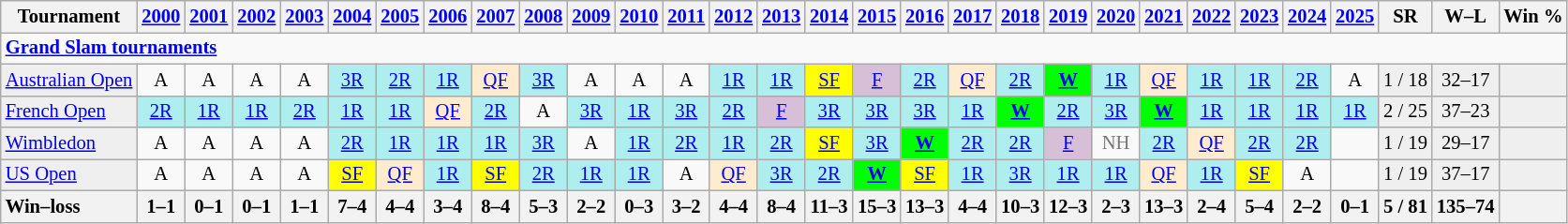<table class=wikitable style=text-align:center;font-size:86%>
<tr>
<th>Tournament</th>
<th><a href='#'>2000</a></th>
<th><a href='#'>2001</a></th>
<th><a href='#'>2002</a></th>
<th><a href='#'>2003</a></th>
<th><a href='#'>2004</a></th>
<th><a href='#'>2005</a></th>
<th><a href='#'>2006</a></th>
<th><a href='#'>2007</a></th>
<th><a href='#'>2008</a></th>
<th><a href='#'>2009</a></th>
<th><a href='#'>2010</a></th>
<th><a href='#'>2011</a></th>
<th><a href='#'>2012</a></th>
<th><a href='#'>2013</a></th>
<th><a href='#'>2014</a></th>
<th><a href='#'>2015</a></th>
<th><a href='#'>2016</a></th>
<th><a href='#'>2017</a></th>
<th><a href='#'>2018</a></th>
<th><a href='#'>2019</a></th>
<th><a href='#'>2020</a></th>
<th><a href='#'>2021</a></th>
<th><a href='#'>2022</a></th>
<th><a href='#'>2023</a></th>
<th><a href='#'>2024</a></th>
<th><a href='#'>2025</a></th>
<th>SR</th>
<th>W–L</th>
<th>Win %</th>
</tr>
<tr>
<td colspan=30 style=text-align:left><a href='#'><strong>Grand Slam tournaments</strong></a></td>
</tr>
<tr>
<td style=background:#efefef;text-align:left><a href='#'>Australian Open</a></td>
<td>A</td>
<td>A</td>
<td>A</td>
<td>A</td>
<td bgcolor=afeeee><a href='#'>3R</a></td>
<td bgcolor=afeeee><a href='#'>2R</a></td>
<td bgcolor=afeeee><a href='#'>1R</a></td>
<td bgcolor=ffebcd><a href='#'>QF</a></td>
<td bgcolor=afeeee><a href='#'>3R</a></td>
<td>A</td>
<td>A</td>
<td>A</td>
<td bgcolor=afeeee><a href='#'>1R</a></td>
<td bgcolor=afeeee><a href='#'>1R</a></td>
<td style=background:yellow><a href='#'>SF</a></td>
<td style=background:thistle><a href='#'>F</a></td>
<td bgcolor=afeeee><a href='#'>2R</a></td>
<td bgcolor=ffebcd><a href='#'>QF</a></td>
<td bgcolor=afeeee><a href='#'>2R</a></td>
<td style=background:#0f0><strong><a href='#'>W</a></strong></td>
<td bgcolor=afeeee><a href='#'>1R</a></td>
<td bgcolor=ffebcd><a href='#'>QF</a></td>
<td bgcolor=afeeee><a href='#'>1R</a></td>
<td bgcolor=afeeee><a href='#'>1R</a></td>
<td bgcolor=afeeee><a href='#'>2R</a></td>
<td>A</td>
<td style=background:#efefef>1 / 18</td>
<td style=background:#efefef>32–17</td>
<td style=background:#efefef></td>
</tr>
<tr>
<td style=background:#efefef;text-align:left><a href='#'>French Open</a></td>
<td bgcolor=afeeee><a href='#'>2R</a></td>
<td bgcolor=afeeee><a href='#'>1R</a></td>
<td bgcolor=afeeee><a href='#'>1R</a></td>
<td bgcolor=afeeee><a href='#'>2R</a></td>
<td bgcolor=afeeee><a href='#'>1R</a></td>
<td bgcolor=afeeee><a href='#'>1R</a></td>
<td bgcolor=ffebcd><a href='#'>QF</a></td>
<td bgcolor=afeeee><a href='#'>2R</a></td>
<td>A</td>
<td bgcolor=afeeee><a href='#'>3R</a></td>
<td bgcolor=afeeee><a href='#'>1R</a></td>
<td bgcolor=afeeee><a href='#'>3R</a></td>
<td bgcolor=afeeee><a href='#'>2R</a></td>
<td style=background:thistle><a href='#'>F</a></td>
<td bgcolor=afeeee><a href='#'>3R</a></td>
<td bgcolor=afeeee><a href='#'>3R</a></td>
<td bgcolor=afeeee><a href='#'>3R</a></td>
<td bgcolor=afeeee><a href='#'>1R</a></td>
<td style=background:#0f0><strong><a href='#'>W</a></strong></td>
<td bgcolor=afeeee><a href='#'>2R</a></td>
<td bgcolor=afeeee><a href='#'>3R</a></td>
<td style=background:#0f0><strong><a href='#'>W</a></strong></td>
<td bgcolor=afeeee><a href='#'>1R</a></td>
<td bgcolor=afeeee><a href='#'>1R</a></td>
<td bgcolor=afeeee><a href='#'>1R</a></td>
<td bgcolor=afeeee><a href='#'>1R</a></td>
<td style=background:#efefef>2 / 25</td>
<td style=background:#efefef>37–23</td>
<td style=background:#efefef></td>
</tr>
<tr>
<td style=background:#efefef;text-align:left><a href='#'>Wimbledon</a></td>
<td>A</td>
<td>A</td>
<td>A</td>
<td>A</td>
<td bgcolor=afeeee><a href='#'>2R</a></td>
<td bgcolor=afeeee><a href='#'>1R</a></td>
<td bgcolor=afeeee><a href='#'>1R</a></td>
<td bgcolor=afeeee><a href='#'>1R</a></td>
<td bgcolor=afeeee><a href='#'>3R</a></td>
<td>A</td>
<td bgcolor=afeeee><a href='#'>1R</a></td>
<td bgcolor=afeeee><a href='#'>2R</a></td>
<td bgcolor=afeeee><a href='#'>1R</a></td>
<td bgcolor=afeeee><a href='#'>2R</a></td>
<td style=background:yellow><a href='#'>SF</a></td>
<td bgcolor=afeeee><a href='#'>3R</a></td>
<td style=background:#0f0><strong><a href='#'>W</a></strong></td>
<td bgcolor=afeeee><a href='#'>2R</a></td>
<td bgcolor=afeeee><a href='#'>2R</a></td>
<td style=background:thistle><a href='#'>F</a></td>
<td style=color:#767676>NH</td>
<td bgcolor=afeeee><a href='#'>2R</a></td>
<td bgcolor=ffebcd><a href='#'>QF</a></td>
<td bgcolor=afeeee><a href='#'>2R</a></td>
<td bgcolor=afeeee><a href='#'>2R</a></td>
<td></td>
<td style=background:#efefef>1 / 19</td>
<td style=background:#efefef>29–17</td>
<td style=background:#efefef></td>
</tr>
<tr>
<td style=background:#efefef;text-align:left><a href='#'>US Open</a></td>
<td>A</td>
<td>A</td>
<td>A</td>
<td>A</td>
<td style=background:yellow><a href='#'>SF</a></td>
<td bgcolor=ffebcd><a href='#'>QF</a></td>
<td bgcolor=afeeee><a href='#'>1R</a></td>
<td style=background:yellow><a href='#'>SF</a></td>
<td bgcolor=afeeee><a href='#'>2R</a></td>
<td bgcolor=afeeee><a href='#'>1R</a></td>
<td bgcolor=afeeee><a href='#'>1R</a></td>
<td>A</td>
<td bgcolor=ffebcd><a href='#'>QF</a></td>
<td bgcolor=afeeee><a href='#'>3R</a></td>
<td bgcolor=afeeee><a href='#'>2R</a></td>
<td style=background:#0f0><strong><a href='#'>W</a></strong></td>
<td style=background:yellow><a href='#'>SF</a></td>
<td bgcolor=afeeee><a href='#'>1R</a></td>
<td bgcolor=afeeee><a href='#'>3R</a></td>
<td bgcolor=afeeee><a href='#'>1R</a></td>
<td bgcolor=afeeee><a href='#'>1R</a></td>
<td bgcolor=ffebcd><a href='#'>QF</a></td>
<td bgcolor=afeeee><a href='#'>1R</a></td>
<td style=background:yellow><a href='#'>SF</a></td>
<td>A</td>
<td></td>
<td style=background:#efefef>1 / 19</td>
<td style=background:#efefef>37–17</td>
<td style=background:#efefef></td>
</tr>
<tr>
<th style=text-align:left>Win–loss</th>
<th>1–1</th>
<th>0–1</th>
<th>0–1</th>
<th>1–1</th>
<th>7–4</th>
<th>4–4</th>
<th>3–4</th>
<th>8–4</th>
<th>5–3</th>
<th>2–2</th>
<th>0–3</th>
<th>3–2</th>
<th>4–4</th>
<th>8–4</th>
<th>11–3</th>
<th>15–3</th>
<th>13–3</th>
<th>4–4</th>
<th>10–3</th>
<th>12–3</th>
<th>2–3</th>
<th>13–3</th>
<th>2–4</th>
<th>5–4</th>
<th>2–2</th>
<th>0–1</th>
<th>5 / 81</th>
<th>135–74</th>
<th></th>
</tr>
</table>
